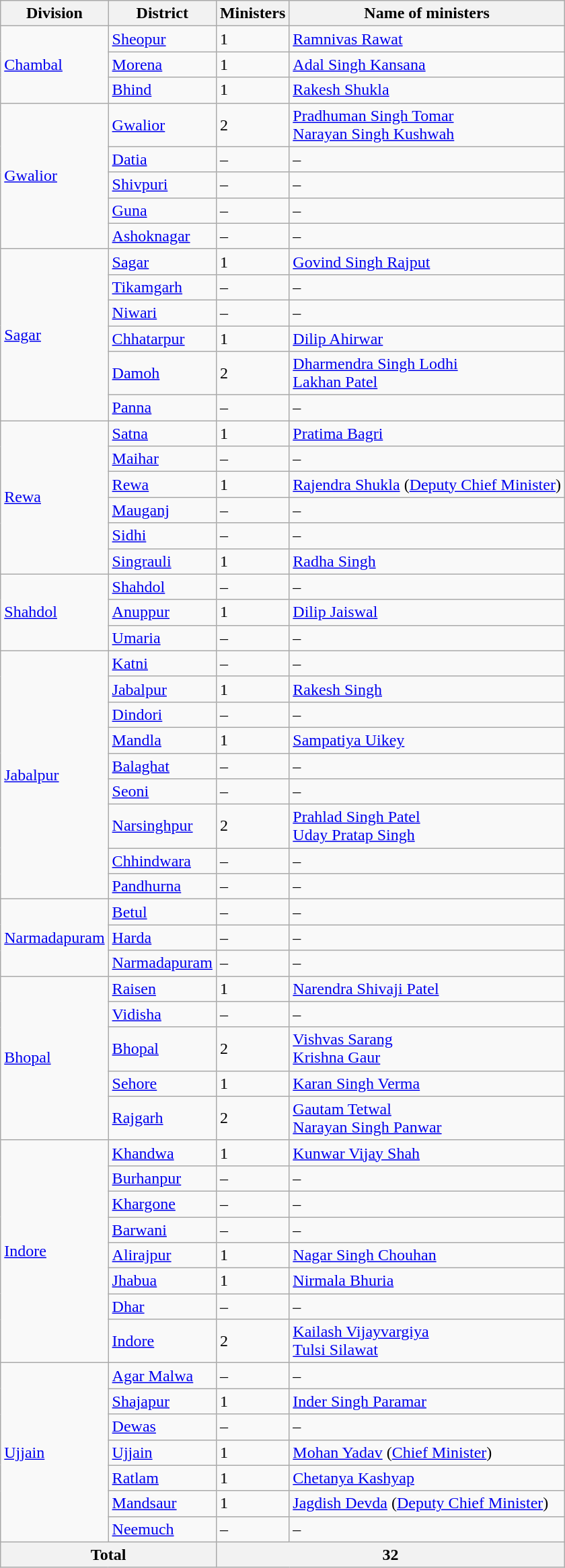<table class="wikitable sortable">
<tr>
<th>Division</th>
<th>District</th>
<th>Ministers</th>
<th>Name of ministers</th>
</tr>
<tr>
<td rowspan="3"><a href='#'>Chambal</a></td>
<td><a href='#'>Sheopur</a></td>
<td>1</td>
<td><a href='#'>Ramnivas Rawat</a></td>
</tr>
<tr>
<td><a href='#'>Morena</a></td>
<td>1</td>
<td><a href='#'>Adal Singh Kansana</a></td>
</tr>
<tr>
<td><a href='#'>Bhind</a></td>
<td>1</td>
<td><a href='#'>Rakesh Shukla</a></td>
</tr>
<tr>
<td rowspan="5"><a href='#'>Gwalior</a></td>
<td><a href='#'>Gwalior</a></td>
<td>2</td>
<td><a href='#'>Pradhuman Singh Tomar</a><br><a href='#'>Narayan Singh Kushwah</a></td>
</tr>
<tr>
<td><a href='#'>Datia</a></td>
<td>–</td>
<td>–</td>
</tr>
<tr>
<td><a href='#'>Shivpuri</a></td>
<td>–</td>
<td>–</td>
</tr>
<tr>
<td><a href='#'>Guna</a></td>
<td>–</td>
<td>–</td>
</tr>
<tr>
<td><a href='#'>Ashoknagar</a></td>
<td>–</td>
<td>–</td>
</tr>
<tr>
<td rowspan="6"><a href='#'>Sagar</a></td>
<td><a href='#'>Sagar</a></td>
<td>1</td>
<td><a href='#'>Govind Singh Rajput</a></td>
</tr>
<tr>
<td><a href='#'>Tikamgarh</a></td>
<td>–</td>
<td>–</td>
</tr>
<tr>
<td><a href='#'>Niwari</a></td>
<td>–</td>
<td>–</td>
</tr>
<tr>
<td><a href='#'>Chhatarpur</a></td>
<td>1</td>
<td><a href='#'>Dilip Ahirwar</a></td>
</tr>
<tr>
<td><a href='#'>Damoh</a></td>
<td>2</td>
<td><a href='#'>Dharmendra Singh Lodhi</a><br><a href='#'>Lakhan Patel</a></td>
</tr>
<tr>
<td><a href='#'>Panna</a></td>
<td>–</td>
<td>–</td>
</tr>
<tr>
<td rowspan="6"><a href='#'>Rewa</a></td>
<td><a href='#'>Satna</a></td>
<td>1</td>
<td><a href='#'>Pratima Bagri</a></td>
</tr>
<tr>
<td><a href='#'>Maihar</a></td>
<td>–</td>
<td>–</td>
</tr>
<tr>
<td><a href='#'>Rewa</a></td>
<td>1</td>
<td><a href='#'>Rajendra Shukla</a> (<a href='#'>Deputy Chief Minister</a>)</td>
</tr>
<tr>
<td><a href='#'>Mauganj</a></td>
<td>–</td>
<td>–</td>
</tr>
<tr>
<td><a href='#'>Sidhi</a></td>
<td>–</td>
<td>–</td>
</tr>
<tr>
<td><a href='#'>Singrauli</a></td>
<td>1</td>
<td><a href='#'>Radha Singh</a></td>
</tr>
<tr>
<td rowspan="3"><a href='#'>Shahdol</a></td>
<td><a href='#'>Shahdol</a></td>
<td>–</td>
<td>–</td>
</tr>
<tr>
<td><a href='#'>Anuppur</a></td>
<td>1</td>
<td><a href='#'>Dilip Jaiswal</a></td>
</tr>
<tr>
<td><a href='#'>Umaria</a></td>
<td>–</td>
<td>–</td>
</tr>
<tr>
<td rowspan="9"><a href='#'>Jabalpur</a></td>
<td><a href='#'>Katni</a></td>
<td>–</td>
<td>–</td>
</tr>
<tr>
<td><a href='#'>Jabalpur</a></td>
<td>1</td>
<td><a href='#'>Rakesh Singh</a></td>
</tr>
<tr>
<td><a href='#'>Dindori</a></td>
<td>–</td>
<td>–</td>
</tr>
<tr>
<td><a href='#'>Mandla</a></td>
<td>1</td>
<td><a href='#'>Sampatiya Uikey</a></td>
</tr>
<tr>
<td><a href='#'>Balaghat</a></td>
<td>–</td>
<td>–</td>
</tr>
<tr>
<td><a href='#'>Seoni</a></td>
<td>–</td>
<td>–</td>
</tr>
<tr>
<td><a href='#'>Narsinghpur</a></td>
<td>2</td>
<td><a href='#'>Prahlad Singh Patel</a><br><a href='#'>Uday Pratap Singh</a></td>
</tr>
<tr>
<td><a href='#'>Chhindwara</a></td>
<td>–</td>
<td>–</td>
</tr>
<tr>
<td><a href='#'>Pandhurna</a></td>
<td>–</td>
<td>–</td>
</tr>
<tr>
<td rowspan="3"><a href='#'>Narmadapuram</a></td>
<td><a href='#'>Betul</a></td>
<td>–</td>
<td>–</td>
</tr>
<tr>
<td><a href='#'>Harda</a></td>
<td>–</td>
<td>–</td>
</tr>
<tr>
<td><a href='#'>Narmadapuram</a></td>
<td>–</td>
<td>–</td>
</tr>
<tr>
<td rowspan="5"><a href='#'>Bhopal</a></td>
<td><a href='#'>Raisen</a></td>
<td>1</td>
<td><a href='#'>Narendra Shivaji Patel</a></td>
</tr>
<tr>
<td><a href='#'>Vidisha</a></td>
<td>–</td>
<td>–</td>
</tr>
<tr>
<td><a href='#'>Bhopal</a></td>
<td>2</td>
<td><a href='#'>Vishvas Sarang</a><br><a href='#'>Krishna Gaur</a></td>
</tr>
<tr>
<td><a href='#'>Sehore</a></td>
<td>1</td>
<td><a href='#'>Karan Singh Verma</a></td>
</tr>
<tr>
<td><a href='#'>Rajgarh</a></td>
<td>2</td>
<td><a href='#'>Gautam Tetwal</a><br><a href='#'>Narayan Singh Panwar</a></td>
</tr>
<tr>
<td rowspan="8"><a href='#'>Indore</a></td>
<td><a href='#'>Khandwa</a></td>
<td>1</td>
<td><a href='#'>Kunwar Vijay Shah</a></td>
</tr>
<tr>
<td><a href='#'>Burhanpur</a></td>
<td>–</td>
<td>–</td>
</tr>
<tr>
<td><a href='#'>Khargone</a></td>
<td>–</td>
<td>–</td>
</tr>
<tr>
<td><a href='#'>Barwani</a></td>
<td>–</td>
<td>–</td>
</tr>
<tr>
<td><a href='#'>Alirajpur</a></td>
<td>1</td>
<td><a href='#'>Nagar Singh Chouhan</a></td>
</tr>
<tr>
<td><a href='#'>Jhabua</a></td>
<td>1</td>
<td><a href='#'>Nirmala Bhuria</a></td>
</tr>
<tr>
<td><a href='#'>Dhar</a></td>
<td>–</td>
<td>–</td>
</tr>
<tr>
<td><a href='#'>Indore</a></td>
<td>2</td>
<td><a href='#'>Kailash Vijayvargiya</a><br><a href='#'>Tulsi Silawat</a></td>
</tr>
<tr>
<td rowspan="7"><a href='#'>Ujjain</a></td>
<td><a href='#'>Agar Malwa</a></td>
<td>–</td>
<td>–</td>
</tr>
<tr>
<td><a href='#'>Shajapur</a></td>
<td>1</td>
<td><a href='#'>Inder Singh Paramar</a></td>
</tr>
<tr>
<td><a href='#'>Dewas</a></td>
<td>–</td>
<td>–</td>
</tr>
<tr>
<td><a href='#'>Ujjain</a></td>
<td>1</td>
<td><a href='#'>Mohan Yadav</a> (<a href='#'>Chief Minister</a>)</td>
</tr>
<tr>
<td><a href='#'>Ratlam</a></td>
<td>1</td>
<td><a href='#'>Chetanya Kashyap</a></td>
</tr>
<tr>
<td><a href='#'>Mandsaur</a></td>
<td>1</td>
<td><a href='#'>Jagdish Devda</a> (<a href='#'>Deputy Chief Minister</a>)</td>
</tr>
<tr>
<td><a href='#'>Neemuch</a></td>
<td>–</td>
<td>–</td>
</tr>
<tr>
<th colspan="2">Total</th>
<th colspan="2">32</th>
</tr>
</table>
